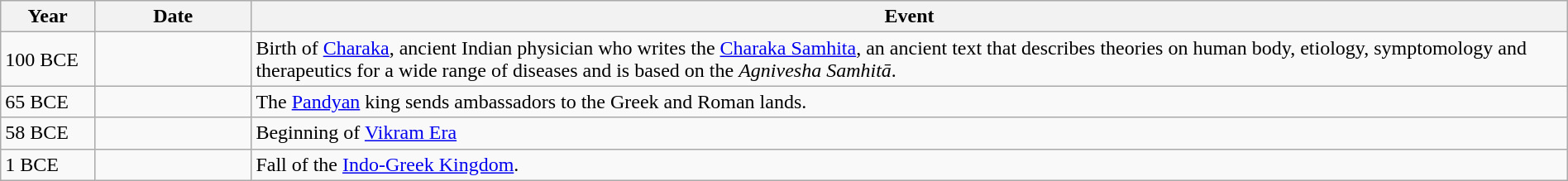<table class="wikitable" style="width:100%">
<tr>
<th style="width:6%">Year</th>
<th style="width:10%">Date</th>
<th>Event</th>
</tr>
<tr>
<td>100 BCE</td>
<td></td>
<td>Birth of <a href='#'>Charaka</a>, ancient Indian physician who writes the <a href='#'>Charaka Samhita</a>, an ancient text that describes theories on human body, etiology, symptomology and therapeutics for a wide range of diseases and is based on the <em>Agnivesha Samhitā</em>.</td>
</tr>
<tr>
<td>65 BCE</td>
<td></td>
<td>The <a href='#'>Pandyan</a> king sends ambassadors to the Greek and Roman lands.</td>
</tr>
<tr>
<td>58 BCE</td>
<td></td>
<td>Beginning of <a href='#'>Vikram Era</a></td>
</tr>
<tr>
<td>1 BCE</td>
<td></td>
<td>Fall of the <a href='#'>Indo-Greek Kingdom</a>.</td>
</tr>
</table>
